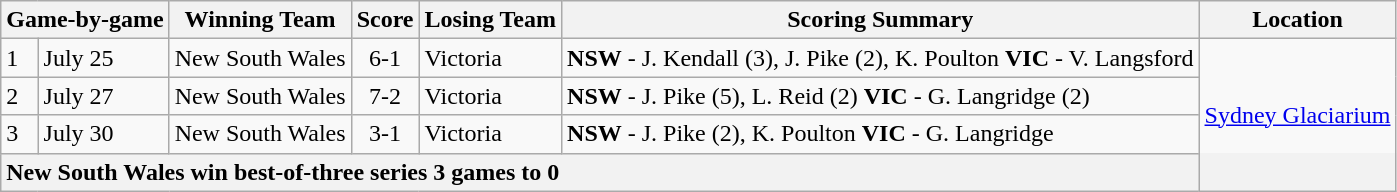<table class="wikitable">
<tr>
<th colspan=2>Game-by-game</th>
<th>Winning Team</th>
<th>Score</th>
<th>Losing Team</th>
<th>Scoring Summary</th>
<th>Location</th>
</tr>
<tr>
<td>1</td>
<td>July 25</td>
<td>New South Wales</td>
<td align="center">6-1</td>
<td>Victoria</td>
<td><strong>NSW</strong> - J. Kendall (3), J. Pike (2), K. Poulton  <strong>VIC</strong> - V. Langsford</td>
<td rowspan="4"><a href='#'>Sydney Glaciarium</a></td>
</tr>
<tr>
<td>2</td>
<td>July 27</td>
<td>New South Wales</td>
<td align="center">7-2</td>
<td>Victoria</td>
<td><strong>NSW</strong> - J. Pike (5), L. Reid (2)  <strong>VIC</strong> - G. Langridge (2)</td>
</tr>
<tr>
<td>3</td>
<td>July 30</td>
<td>New South Wales</td>
<td align="center">3-1</td>
<td>Victoria</td>
<td><strong>NSW</strong> - J. Pike (2), K. Poulton <strong>VIC</strong> - G. Langridge</td>
</tr>
<tr>
<th colspan="7" style="text-align:left;">New South Wales win best-of-three series 3 games to 0</th>
</tr>
</table>
